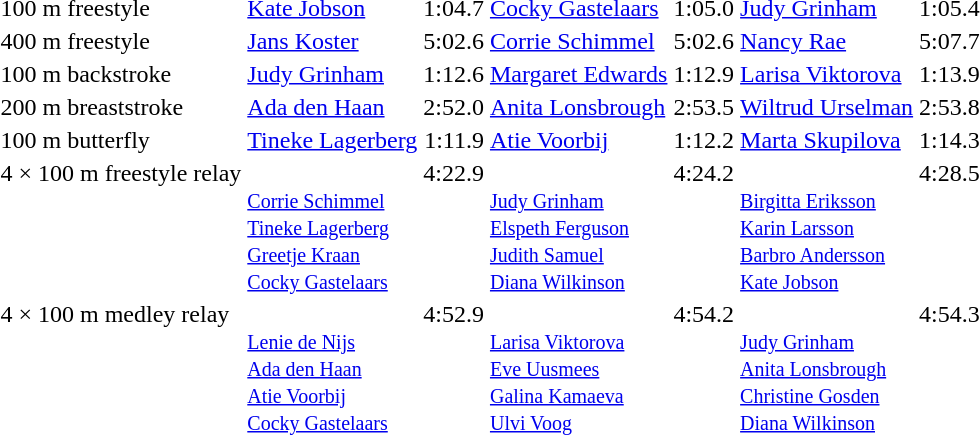<table>
<tr valign="top">
<td>100 m freestyle<br></td>
<td><a href='#'>Kate Jobson</a><br><small></small></td>
<td align="right">1:04.7</td>
<td><a href='#'>Cocky Gastelaars</a><br><small></small></td>
<td align="right">1:05.0</td>
<td><a href='#'>Judy Grinham</a><br><small></small></td>
<td align="right">1:05.4</td>
</tr>
<tr valign="top">
<td>400 m freestyle<br></td>
<td><a href='#'>Jans Koster</a><br><small></small></td>
<td align="right">5:02.6</td>
<td><a href='#'>Corrie Schimmel</a><br><small></small></td>
<td align="right">5:02.6</td>
<td><a href='#'>Nancy Rae</a><br><small></small></td>
<td align="right">5:07.7</td>
</tr>
<tr valign="top">
<td>100 m backstroke<br></td>
<td><a href='#'>Judy Grinham</a><br><small></small></td>
<td align="right">1:12.6</td>
<td><a href='#'>Margaret Edwards</a><br><small></small></td>
<td align="right">1:12.9</td>
<td><a href='#'>Larisa Viktorova</a><br><small></small></td>
<td align="right">1:13.9</td>
</tr>
<tr valign="top">
<td>200 m breaststroke<br></td>
<td><a href='#'>Ada den Haan</a><br><small></small></td>
<td align="right">2:52.0</td>
<td><a href='#'>Anita Lonsbrough</a><br><small></small></td>
<td align="right">2:53.5</td>
<td><a href='#'>Wiltrud Urselman</a><br><small></small></td>
<td align="right">2:53.8</td>
</tr>
<tr valign="top">
<td>100 m butterfly<br></td>
<td><a href='#'>Tineke Lagerberg</a><br><small></small></td>
<td align="right">1:11.9</td>
<td><a href='#'>Atie Voorbij</a><br><small></small></td>
<td align="right">1:12.2</td>
<td><a href='#'>Marta Skupilova</a><br><small></small></td>
<td align="right">1:14.3</td>
</tr>
<tr valign="top">
<td>4 × 100 m freestyle relay<br></td>
<td><br><small><a href='#'>Corrie Schimmel</a><br><a href='#'>Tineke Lagerberg</a><br><a href='#'>Greetje Kraan</a><br><a href='#'>Cocky Gastelaars</a></small></td>
<td align="right">4:22.9</td>
<td><br><small><a href='#'>Judy Grinham</a><br><a href='#'>Elspeth Ferguson</a><br><a href='#'>Judith Samuel</a><br><a href='#'>Diana Wilkinson</a></small></td>
<td align="right">4:24.2</td>
<td><br><small><a href='#'>Birgitta Eriksson</a><br><a href='#'>Karin Larsson</a><br><a href='#'>Barbro Andersson</a><br><a href='#'>Kate Jobson</a></small></td>
<td align="right">4:28.5</td>
</tr>
<tr valign="top">
<td>4 × 100 m medley relay<br></td>
<td><br><small><a href='#'>Lenie de Nijs</a><br><a href='#'>Ada den Haan</a><br><a href='#'>Atie Voorbij</a><br><a href='#'>Cocky Gastelaars</a></small></td>
<td align="right">4:52.9</td>
<td><br><small><a href='#'>Larisa Viktorova</a><br><a href='#'>Eve Uusmees</a><br><a href='#'>Galina Kamaeva</a><br><a href='#'>Ulvi Voog</a></small></td>
<td align="right">4:54.2</td>
<td><br><small><a href='#'>Judy Grinham</a><br><a href='#'>Anita Lonsbrough</a><br><a href='#'>Christine Gosden</a><br><a href='#'>Diana Wilkinson</a></small></td>
<td align="right">4:54.3</td>
</tr>
</table>
